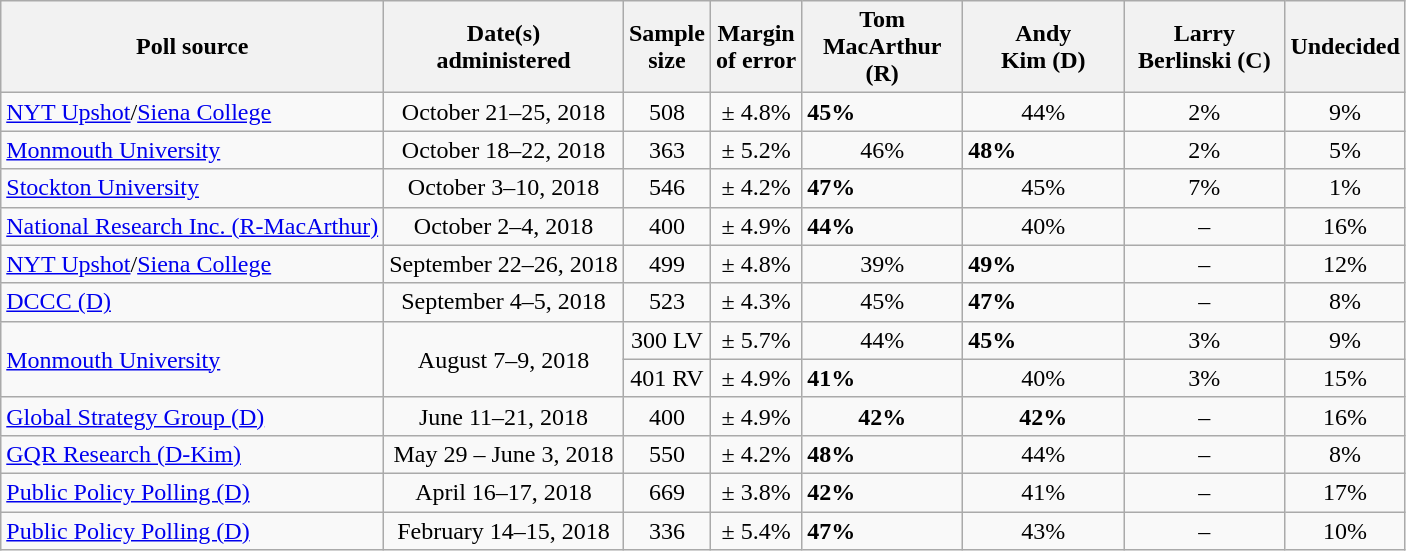<table class="wikitable">
<tr>
<th>Poll source</th>
<th>Date(s)<br>administered</th>
<th>Sample<br>size</th>
<th>Margin<br>of error</th>
<th style="width:100px;">Tom<br>MacArthur (R)</th>
<th style="width:100px;">Andy<br>Kim (D)</th>
<th style="width:100px;">Larry<br>Berlinski (C)</th>
<th>Undecided</th>
</tr>
<tr>
<td><a href='#'>NYT Upshot</a>/<a href='#'>Siena College</a></td>
<td align=center>October 21–25, 2018</td>
<td align=center>508</td>
<td align=center>± 4.8%</td>
<td><strong>45%</strong></td>
<td align=center>44%</td>
<td align=center>2%</td>
<td align=center>9%</td>
</tr>
<tr>
<td><a href='#'>Monmouth University</a></td>
<td align=center>October 18–22, 2018</td>
<td align=center>363</td>
<td align=center>± 5.2%</td>
<td align=center>46%</td>
<td><strong>48%</strong></td>
<td align=center>2%</td>
<td align=center>5%</td>
</tr>
<tr>
<td><a href='#'>Stockton University</a></td>
<td align=center>October 3–10, 2018</td>
<td align=center>546</td>
<td align=center>± 4.2%</td>
<td><strong>47%</strong></td>
<td align=center>45%</td>
<td align=center>7%</td>
<td align=center>1%</td>
</tr>
<tr>
<td><a href='#'>National Research Inc. (R-MacArthur)</a></td>
<td align=center>October 2–4, 2018</td>
<td align=center>400</td>
<td align=center>± 4.9%</td>
<td><strong>44%</strong></td>
<td align=center>40%</td>
<td align=center>–</td>
<td align=center>16%</td>
</tr>
<tr>
<td><a href='#'>NYT Upshot</a>/<a href='#'>Siena College</a></td>
<td align=center>September 22–26, 2018</td>
<td align=center>499</td>
<td align=center>± 4.8%</td>
<td align=center>39%</td>
<td><strong>49%</strong></td>
<td align=center>–</td>
<td align=center>12%</td>
</tr>
<tr>
<td><a href='#'>DCCC (D)</a></td>
<td align=center>September 4–5, 2018</td>
<td align=center>523</td>
<td align=center>± 4.3%</td>
<td align=center>45%</td>
<td><strong>47%</strong></td>
<td align=center>–</td>
<td align=center>8%</td>
</tr>
<tr>
<td rowspan=2><a href='#'>Monmouth University</a></td>
<td rowspan="2" style="text-align:center;">August 7–9, 2018</td>
<td align=center>300 LV</td>
<td align=center>± 5.7%</td>
<td align=center>44%</td>
<td><strong>45%</strong></td>
<td align=center>3%</td>
<td align=center>9%</td>
</tr>
<tr>
<td align=center>401 RV</td>
<td align=center>± 4.9%</td>
<td><strong>41%</strong></td>
<td align=center>40%</td>
<td align=center>3%</td>
<td align=center>15%</td>
</tr>
<tr>
<td><a href='#'>Global Strategy Group (D)</a></td>
<td align=center>June 11–21, 2018</td>
<td align=center>400</td>
<td align=center>± 4.9%</td>
<td align=center><strong>42%</strong></td>
<td align=center><strong>42%</strong></td>
<td align=center>–</td>
<td align=center>16%</td>
</tr>
<tr>
<td><a href='#'>GQR Research (D-Kim)</a></td>
<td align=center>May 29 – June 3, 2018</td>
<td align=center>550</td>
<td align=center>± 4.2%</td>
<td><strong>48%</strong></td>
<td align=center>44%</td>
<td align=center>–</td>
<td align=center>8%</td>
</tr>
<tr>
<td><a href='#'>Public Policy Polling (D)</a></td>
<td align=center>April 16–17, 2018</td>
<td align=center>669</td>
<td align=center>± 3.8%</td>
<td><strong>42%</strong></td>
<td align=center>41%</td>
<td align=center>–</td>
<td align=center>17%</td>
</tr>
<tr>
<td><a href='#'>Public Policy Polling (D)</a></td>
<td align=center>February 14–15, 2018</td>
<td align=center>336</td>
<td align=center>± 5.4%</td>
<td><strong>47%</strong></td>
<td align=center>43%</td>
<td align=center>–</td>
<td align=center>10%</td>
</tr>
</table>
